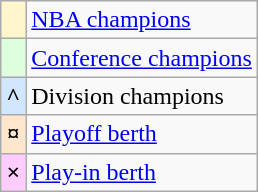<table class="wikitable plainrowheaders">
<tr>
<th scope="row" style="text-align:center; background:#fff6cc"></th>
<td><a href='#'>NBA champions</a></td>
</tr>
<tr>
<th scope="row" style="text-align:center; background:#ddffdd"></th>
<td><a href='#'>Conference champions</a></td>
</tr>
<tr>
<th scope="row" style="text-align:center; background:#d0e7ff">^</th>
<td>Division champions</td>
</tr>
<tr>
<th scope="row" style="text-align:center; background:#ffe6cc">¤</th>
<td><a href='#'>Playoff berth</a></td>
</tr>
<tr>
<th scope="row" style="text-align:center; background:#FFCCFF">×</th>
<td><a href='#'>Play-in berth</a></td>
</tr>
</table>
